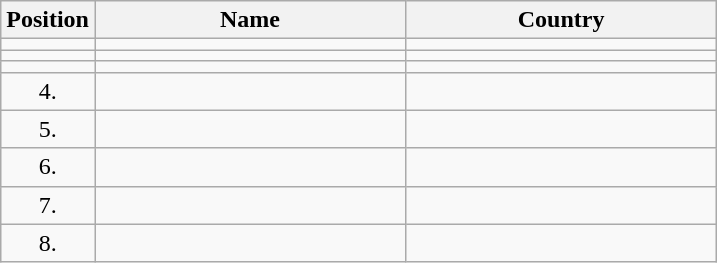<table class="wikitable">
<tr>
<th width="20">Position</th>
<th width="200">Name</th>
<th width="200">Country</th>
</tr>
<tr>
<td align="center"></td>
<td></td>
<td></td>
</tr>
<tr>
<td align="center"></td>
<td></td>
<td></td>
</tr>
<tr>
<td align="center"></td>
<td></td>
<td></td>
</tr>
<tr>
<td align="center">4.</td>
<td></td>
<td></td>
</tr>
<tr>
<td align="center">5.</td>
<td></td>
<td></td>
</tr>
<tr>
<td align="center">6.</td>
<td></td>
<td></td>
</tr>
<tr>
<td align="center">7.</td>
<td></td>
<td></td>
</tr>
<tr>
<td align="center">8.</td>
<td></td>
<td></td>
</tr>
</table>
